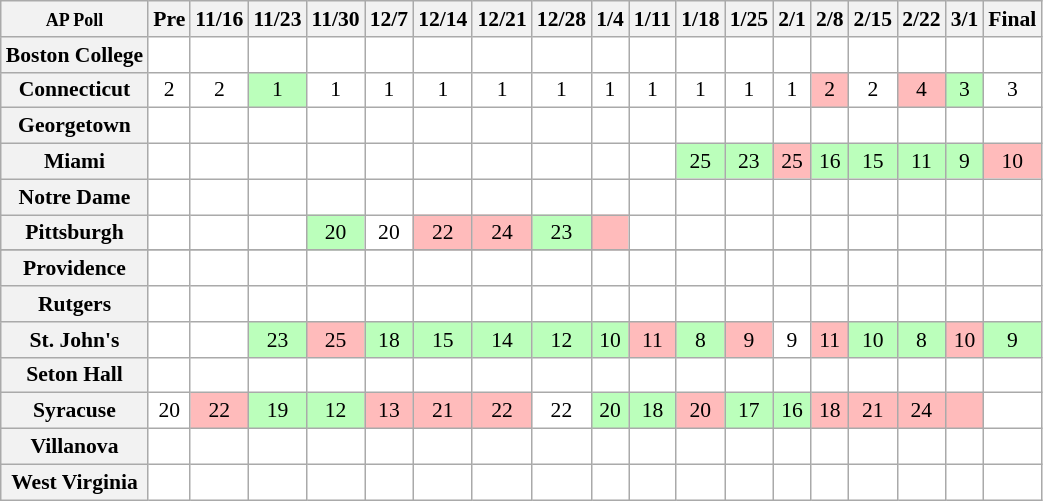<table class="wikitable" style="white-space:nowrap;font-size:90%;">
<tr>
<th><small>AP Poll</small></th>
<th>Pre</th>
<th>11/16</th>
<th>11/23</th>
<th>11/30</th>
<th>12/7</th>
<th>12/14</th>
<th>12/21</th>
<th>12/28</th>
<th>1/4</th>
<th>1/11</th>
<th>1/18</th>
<th>1/25</th>
<th>2/1</th>
<th>2/8</th>
<th>2/15</th>
<th>2/22</th>
<th>3/1</th>
<th>Final</th>
</tr>
<tr style="text-align:center;">
<th style="text-align:left;">Boston College</th>
<td style="background:#fff;"></td>
<td style="background:#fff;"></td>
<td style="background:#fff;"></td>
<td style="background:#fff;"></td>
<td style="background:#fff;"></td>
<td style="background:#fff;"></td>
<td style="background:#fff;"></td>
<td style="background:#fff;"></td>
<td style="background:#fff;"></td>
<td style="background:#fff;"></td>
<td style="background:#fff;"></td>
<td style="background:#fff;"></td>
<td style="background:#fff;"></td>
<td style="background:#fff;"></td>
<td style="background:#fff;"></td>
<td style="background:#fff;"></td>
<td style="background:#fff;"></td>
<td style="background:#fff;"></td>
</tr>
<tr style="text-align:center;">
<th>Connecticut</th>
<td style="background:#fff;">2</td>
<td style="background:#fff;">2</td>
<td style="background:#bfb;">1</td>
<td style="background:#fff;">1</td>
<td style="background:#fff;">1</td>
<td style="background:#fff;">1</td>
<td style="background:#fff;">1</td>
<td style="background:#fff;">1</td>
<td style="background:#fff;">1</td>
<td style="background:#fff;">1</td>
<td style="background:#fff;">1</td>
<td style="background:#fff;">1</td>
<td style="background:#fff;">1</td>
<td style="background:#fbb;">2</td>
<td style="background:#fff;">2</td>
<td style="background:#fbb;">4</td>
<td style="background:#bfb;">3</td>
<td style="background:#fff;">3</td>
</tr>
<tr style="text-align:center;">
<th>Georgetown</th>
<td style="background:#fff;"></td>
<td style="background:#fff;"></td>
<td style="background:#fff;"></td>
<td style="background:#fff;"></td>
<td style="background:#fff;"></td>
<td style="background:#fff;"></td>
<td style="background:#fff;"></td>
<td style="background:#fff;"></td>
<td style="background:#fff;"></td>
<td style="background:#fff;"></td>
<td style="background:#fff;"></td>
<td style="background:#fff;"></td>
<td style="background:#fff;"></td>
<td style="background:#fff;"></td>
<td style="background:#fff;"></td>
<td style="background:#fff;"></td>
<td style="background:#fff;"></td>
<td style="background:#fff;"></td>
</tr>
<tr style="text-align:center;">
<th>Miami</th>
<td style="background:#fff;"></td>
<td style="background:#fff;"></td>
<td style="background:#fff;"></td>
<td style="background:#fff;"></td>
<td style="background:#fff;"></td>
<td style="background:#fff;"></td>
<td style="background:#fff;"></td>
<td style="background:#fff;"></td>
<td style="background:#fff;"></td>
<td style="background:#fff;"></td>
<td style="background:#bfb;">25</td>
<td style="background:#bfb;">23</td>
<td style="background:#fbb;">25</td>
<td style="background:#bfb;">16</td>
<td style="background:#bfb;">15</td>
<td style="background:#bfb;">11</td>
<td style="background:#bfb;">9</td>
<td style="background:#fbb;">10</td>
</tr>
<tr style="text-align:center;">
<th>Notre Dame</th>
<td style="background:#fff;"></td>
<td style="background:#fff;"></td>
<td style="background:#fff;"></td>
<td style="background:#fff;"></td>
<td style="background:#fff;"></td>
<td style="background:#fff;"></td>
<td style="background:#fff;"></td>
<td style="background:#fff;"></td>
<td style="background:#fff;"></td>
<td style="background:#fff;"></td>
<td style="background:#fff;"></td>
<td style="background:#fff;"></td>
<td style="background:#fff;"></td>
<td style="background:#fff;"></td>
<td style="background:#fff;"></td>
<td style="background:#fff;"></td>
<td style="background:#fff;"></td>
<td style="background:#fff;"></td>
</tr>
<tr style="text-align:center;">
<th>Pittsburgh</th>
<td style="background:#fff;"></td>
<td style="background:#fff;"></td>
<td style="background:#fff;"></td>
<td style="background:#bfb;">20</td>
<td style="background:#fff;">20</td>
<td style="background:#fbb;">22</td>
<td style="background:#fbb;">24</td>
<td style="background:#bfb;">23</td>
<td style="background:#fbb;"></td>
<td style="background:#fff;"></td>
<td style="background:#fff;"></td>
<td style="background:#fff;"></td>
<td style="background:#fff;"></td>
<td style="background:#fff;"></td>
<td style="background:#fff;"></td>
<td style="background:#fff;"></td>
<td style="background:#fff;"></td>
<td style="background:#fff;"></td>
</tr>
<tr style="text-align:center;">
</tr>
<tr style="text-align:center;">
<th>Providence</th>
<td style="background:#fff;"></td>
<td style="background:#fff;"></td>
<td style="background:#fff;"></td>
<td style="background:#fff;"></td>
<td style="background:#fff;"></td>
<td style="background:#fff;"></td>
<td style="background:#fff;"></td>
<td style="background:#fff;"></td>
<td style="background:#fff;"></td>
<td style="background:#fff;"></td>
<td style="background:#fff;"></td>
<td style="background:#fff;"></td>
<td style="background:#fff;"></td>
<td style="background:#fff;"></td>
<td style="background:#fff;"></td>
<td style="background:#fff;"></td>
<td style="background:#fff;"></td>
<td style="background:#fff;"></td>
</tr>
<tr style="text-align:center;">
<th>Rutgers</th>
<td style="background:#fff;"></td>
<td style="background:#fff;"></td>
<td style="background:#fff;"></td>
<td style="background:#fff;"></td>
<td style="background:#fff;"></td>
<td style="background:#fff;"></td>
<td style="background:#fff;"></td>
<td style="background:#fff;"></td>
<td style="background:#fff;"></td>
<td style="background:#fff;"></td>
<td style="background:#fff;"></td>
<td style="background:#fff;"></td>
<td style="background:#fff;"></td>
<td style="background:#fff;"></td>
<td style="background:#fff;"></td>
<td style="background:#fff;"></td>
<td style="background:#fff;"></td>
<td style="background:#fff;"></td>
</tr>
<tr style="text-align:center;">
<th>St. John's</th>
<td style="background:#fff;"></td>
<td style="background:#fff;"></td>
<td style="background:#bfb;">23</td>
<td style="background:#fbb;">25</td>
<td style="background:#bfb;">18</td>
<td style="background:#bfb;">15</td>
<td style="background:#bfb;">14</td>
<td style="background:#bfb;">12</td>
<td style="background:#bfb;">10</td>
<td style="background:#fbb;">11</td>
<td style="background:#bfb;">8</td>
<td style="background:#fbb;">9</td>
<td style="background:#fff;">9</td>
<td style="background:#fbb;">11</td>
<td style="background:#bfb;">10</td>
<td style="background:#bfb;">8</td>
<td style="background:#fbb;">10</td>
<td style="background:#bfb;">9</td>
</tr>
<tr style="text-align:center;">
<th>Seton Hall</th>
<td style="background:#fff;"></td>
<td style="background:#fff;"></td>
<td style="background:#fff;"></td>
<td style="background:#fff;"></td>
<td style="background:#fff;"></td>
<td style="background:#fff;"></td>
<td style="background:#fff;"></td>
<td style="background:#fff;"></td>
<td style="background:#fff;"></td>
<td style="background:#fff;"></td>
<td style="background:#fff;"></td>
<td style="background:#fff;"></td>
<td style="background:#fff;"></td>
<td style="background:#fff;"></td>
<td style="background:#fff;"></td>
<td style="background:#fff;"></td>
<td style="background:#fff;"></td>
<td style="background:#fff;"></td>
</tr>
<tr style="text-align:center;">
<th>Syracuse</th>
<td style="background:#fff;">20</td>
<td style="background:#fbb;">22</td>
<td style="background:#bfb;">19</td>
<td style="background:#bfb;">12</td>
<td style="background:#fbb;">13</td>
<td style="background:#fbb;">21</td>
<td style="background:#fbb;">22</td>
<td style="background:#fff;">22</td>
<td style="background:#bfb;">20</td>
<td style="background:#bfb;">18</td>
<td style="background:#fbb;">20</td>
<td style="background:#bfb;">17</td>
<td style="background:#bfb;">16</td>
<td style="background:#fbb;">18</td>
<td style="background:#fbb;">21</td>
<td style="background:#fbb;">24</td>
<td style="background:#fbb;"></td>
<td style="background:#fff;"></td>
</tr>
<tr style="text-align:center;">
<th>Villanova</th>
<td style="background:#fff;"></td>
<td style="background:#fff;"></td>
<td style="background:#fff;"></td>
<td style="background:#fff;"></td>
<td style="background:#fff;"></td>
<td style="background:#fff;"></td>
<td style="background:#fff;"></td>
<td style="background:#fff;"></td>
<td style="background:#fff;"></td>
<td style="background:#fff;"></td>
<td style="background:#fff;"></td>
<td style="background:#fff;"></td>
<td style="background:#fff;"></td>
<td style="background:#fff;"></td>
<td style="background:#fff;"></td>
<td style="background:#fff;"></td>
<td style="background:#fff;"></td>
<td style="background:#fff;"></td>
</tr>
<tr style="text-align:center;">
<th>West Virginia</th>
<td style="background:#fff;"></td>
<td style="background:#fff;"></td>
<td style="background:#fff;"></td>
<td style="background:#fff;"></td>
<td style="background:#fff;"></td>
<td style="background:#fff;"></td>
<td style="background:#fff;"></td>
<td style="background:#fff;"></td>
<td style="background:#fff;"></td>
<td style="background:#fff;"></td>
<td style="background:#fff;"></td>
<td style="background:#fff;"></td>
<td style="background:#fff;"></td>
<td style="background:#fff;"></td>
<td style="background:#fff;"></td>
<td style="background:#fff;"></td>
<td style="background:#fff;"></td>
<td style="background:#fff;"></td>
</tr>
</table>
